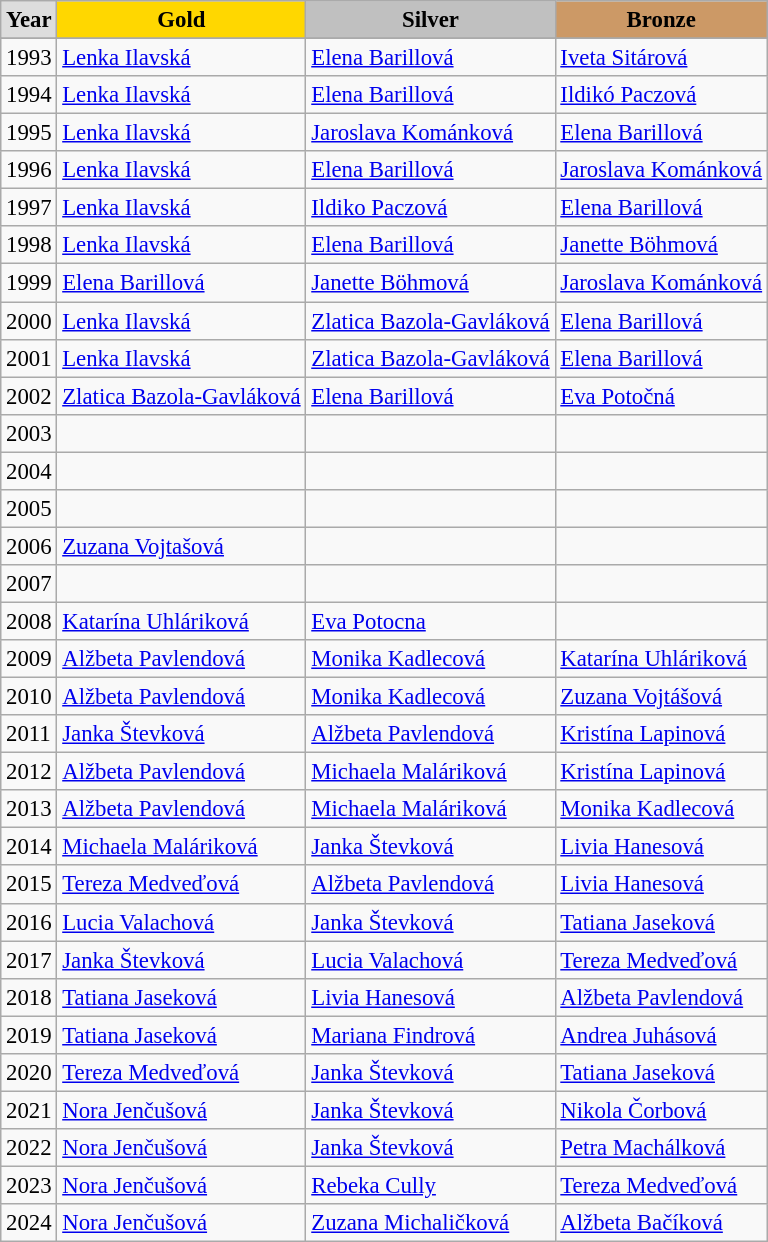<table class="wikitable sortable alternance" style="font-size:95%">
<tr style="text-align:center; background:#e4e4e4; font-weight:bold;">
<td style="background:#ddd; ">Year</td>
<td style="background:gold; ">Gold</td>
<td style="background:silver; ">Silver</td>
<td style="background:#c96; ">Bronze</td>
</tr>
<tr bgcolor="#EFEFEF">
</tr>
<tr>
<td>1993</td>
<td><a href='#'>Lenka Ilavská</a></td>
<td><a href='#'>Elena Barillová</a></td>
<td><a href='#'>Iveta Sitárová</a></td>
</tr>
<tr>
<td>1994</td>
<td><a href='#'>Lenka Ilavská</a></td>
<td><a href='#'>Elena Barillová</a></td>
<td><a href='#'>Ildikó Paczová</a></td>
</tr>
<tr>
<td>1995</td>
<td><a href='#'>Lenka Ilavská</a></td>
<td><a href='#'>Jaroslava Kománková</a></td>
<td><a href='#'>Elena Barillová</a></td>
</tr>
<tr>
<td>1996</td>
<td><a href='#'>Lenka Ilavská</a></td>
<td><a href='#'>Elena Barillová</a></td>
<td><a href='#'>Jaroslava Kománková</a></td>
</tr>
<tr>
<td>1997</td>
<td><a href='#'>Lenka Ilavská</a></td>
<td><a href='#'>Ildiko Paczová</a></td>
<td><a href='#'>Elena Barillová</a></td>
</tr>
<tr>
<td>1998</td>
<td><a href='#'>Lenka Ilavská</a></td>
<td><a href='#'>Elena Barillová</a></td>
<td><a href='#'>Janette Böhmová</a></td>
</tr>
<tr>
<td>1999</td>
<td><a href='#'>Elena Barillová</a></td>
<td><a href='#'>Janette Böhmová</a></td>
<td><a href='#'>Jaroslava Kománková</a></td>
</tr>
<tr>
<td>2000</td>
<td><a href='#'>Lenka Ilavská</a></td>
<td><a href='#'>Zlatica Bazola-Gavláková</a></td>
<td><a href='#'>Elena Barillová</a></td>
</tr>
<tr>
<td>2001</td>
<td><a href='#'>Lenka Ilavská</a></td>
<td><a href='#'>Zlatica Bazola-Gavláková</a></td>
<td><a href='#'>Elena Barillová</a></td>
</tr>
<tr>
<td>2002</td>
<td><a href='#'>Zlatica Bazola-Gavláková</a></td>
<td><a href='#'>Elena Barillová</a></td>
<td><a href='#'>Eva Potočná</a></td>
</tr>
<tr>
<td>2003</td>
<td></td>
<td></td>
<td></td>
</tr>
<tr>
<td>2004</td>
<td></td>
<td></td>
<td></td>
</tr>
<tr>
<td>2005</td>
<td></td>
<td></td>
<td></td>
</tr>
<tr>
<td>2006</td>
<td><a href='#'>Zuzana Vojtašová</a></td>
<td></td>
<td></td>
</tr>
<tr>
<td>2007</td>
<td></td>
<td></td>
<td></td>
</tr>
<tr>
<td>2008</td>
<td><a href='#'>Katarína Uhláriková</a></td>
<td><a href='#'>Eva Potocna</a></td>
<td></td>
</tr>
<tr>
<td>2009</td>
<td><a href='#'>Alžbeta Pavlendová</a></td>
<td><a href='#'>Monika Kadlecová</a></td>
<td><a href='#'>Katarína Uhláriková</a></td>
</tr>
<tr>
<td>2010</td>
<td><a href='#'>Alžbeta Pavlendová</a></td>
<td><a href='#'>Monika Kadlecová</a></td>
<td><a href='#'>Zuzana Vojtášová</a></td>
</tr>
<tr>
<td>2011</td>
<td><a href='#'>Janka Števková</a></td>
<td><a href='#'>Alžbeta Pavlendová</a></td>
<td><a href='#'>Kristína Lapinová</a></td>
</tr>
<tr>
<td>2012</td>
<td><a href='#'>Alžbeta Pavlendová</a></td>
<td><a href='#'>Michaela Maláriková</a></td>
<td><a href='#'>Kristína Lapinová</a></td>
</tr>
<tr>
<td>2013</td>
<td><a href='#'>Alžbeta Pavlendová</a></td>
<td><a href='#'>Michaela Maláriková</a></td>
<td><a href='#'>Monika Kadlecová</a></td>
</tr>
<tr>
<td>2014</td>
<td><a href='#'>Michaela Maláriková</a></td>
<td><a href='#'>Janka Števková</a></td>
<td><a href='#'>Livia Hanesová</a></td>
</tr>
<tr>
<td>2015</td>
<td><a href='#'>Tereza Medveďová</a></td>
<td><a href='#'>Alžbeta Pavlendová</a></td>
<td><a href='#'>Livia Hanesová</a></td>
</tr>
<tr>
<td>2016</td>
<td><a href='#'>Lucia Valachová</a></td>
<td><a href='#'>Janka Števková</a></td>
<td><a href='#'>Tatiana Jaseková</a></td>
</tr>
<tr>
<td>2017</td>
<td><a href='#'>Janka Števková</a></td>
<td><a href='#'>Lucia Valachová</a></td>
<td><a href='#'>Tereza Medveďová</a></td>
</tr>
<tr>
<td>2018</td>
<td><a href='#'>Tatiana Jaseková</a></td>
<td><a href='#'>Livia Hanesová</a></td>
<td><a href='#'>Alžbeta Pavlendová</a></td>
</tr>
<tr>
<td>2019</td>
<td><a href='#'>Tatiana Jaseková</a></td>
<td><a href='#'>Mariana Findrová</a></td>
<td><a href='#'>Andrea Juhásová</a></td>
</tr>
<tr>
<td>2020</td>
<td><a href='#'>Tereza Medveďová</a></td>
<td><a href='#'>Janka Števková</a></td>
<td><a href='#'>Tatiana Jaseková</a></td>
</tr>
<tr>
<td>2021</td>
<td><a href='#'>Nora Jenčušová</a></td>
<td><a href='#'>Janka Števková</a></td>
<td><a href='#'>Nikola Čorbová</a></td>
</tr>
<tr>
<td>2022</td>
<td><a href='#'>Nora Jenčušová</a></td>
<td><a href='#'>Janka Števková</a></td>
<td><a href='#'>Petra Machálková</a></td>
</tr>
<tr>
<td>2023</td>
<td><a href='#'>Nora Jenčušová</a></td>
<td><a href='#'>Rebeka Cully</a></td>
<td><a href='#'>Tereza Medveďová</a></td>
</tr>
<tr>
<td>2024</td>
<td><a href='#'>Nora Jenčušová</a></td>
<td><a href='#'>Zuzana Michaličková</a></td>
<td><a href='#'>Alžbeta Bačíková</a></td>
</tr>
</table>
